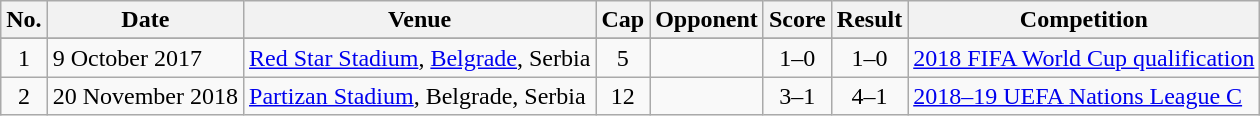<table class="wikitable sortable">
<tr>
<th scope="col">No.</th>
<th scope="col" data-sort-type="date">Date</th>
<th scope="col">Venue</th>
<th scope="col">Cap</th>
<th scope="col">Opponent</th>
<th scope="col">Score</th>
<th scope="col">Result</th>
<th scope="col">Competition</th>
</tr>
<tr>
</tr>
<tr>
<td align="center">1</td>
<td>9 October 2017</td>
<td><a href='#'>Red Star Stadium</a>, <a href='#'>Belgrade</a>, Serbia</td>
<td align="center">5</td>
<td></td>
<td align="center">1–0</td>
<td align="center">1–0</td>
<td><a href='#'>2018 FIFA World Cup qualification</a></td>
</tr>
<tr>
<td align="center">2</td>
<td>20 November 2018</td>
<td><a href='#'>Partizan Stadium</a>, Belgrade, Serbia</td>
<td align="center">12</td>
<td></td>
<td align="center">3–1</td>
<td align="center">4–1</td>
<td><a href='#'>2018–19 UEFA Nations League C</a></td>
</tr>
</table>
